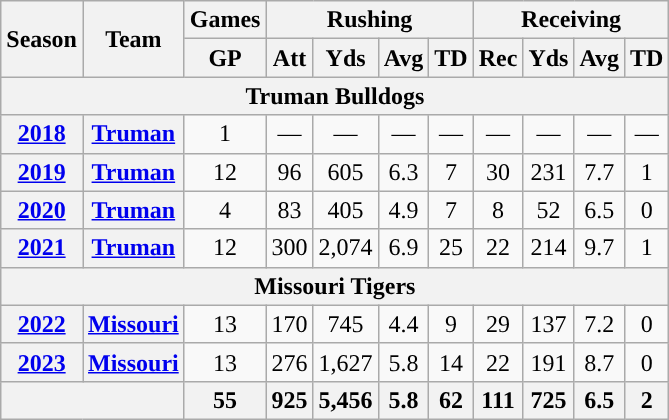<table class=wikitable style="text-align:center;">
<tr>
<th rowspan="2">Season</th>
<th rowspan="2">Team</th>
<th colspan="1">Games</th>
<th colspan="4">Rushing</th>
<th colspan="4">Receiving</th>
</tr>
<tr>
<th>GP</th>
<th>Att</th>
<th>Yds</th>
<th>Avg</th>
<th>TD</th>
<th>Rec</th>
<th>Yds</th>
<th>Avg</th>
<th>TD</th>
</tr>
<tr>
<th colspan="18">Truman Bulldogs</th>
</tr>
<tr>
<th><a href='#'>2018</a></th>
<th><a href='#'>Truman</a></th>
<td>1</td>
<td>—</td>
<td>—</td>
<td>—</td>
<td>—</td>
<td>—</td>
<td>—</td>
<td>—</td>
<td>—</td>
</tr>
<tr>
<th><a href='#'>2019</a></th>
<th><a href='#'>Truman</a></th>
<td>12</td>
<td>96</td>
<td>605</td>
<td>6.3</td>
<td>7</td>
<td>30</td>
<td>231</td>
<td>7.7</td>
<td>1</td>
</tr>
<tr>
<th><a href='#'>2020</a></th>
<th><a href='#'>Truman</a></th>
<td>4</td>
<td>83</td>
<td>405</td>
<td>4.9</td>
<td>7</td>
<td>8</td>
<td>52</td>
<td>6.5</td>
<td>0</td>
</tr>
<tr>
<th><a href='#'>2021</a></th>
<th><a href='#'>Truman</a></th>
<td>12</td>
<td>300</td>
<td>2,074</td>
<td>6.9</td>
<td>25</td>
<td>22</td>
<td>214</td>
<td>9.7</td>
<td>1</td>
</tr>
<tr>
<th colspan="18">Missouri Tigers</th>
</tr>
<tr>
<th><a href='#'>2022</a></th>
<th><a href='#'>Missouri</a></th>
<td>13</td>
<td>170</td>
<td>745</td>
<td>4.4</td>
<td>9</td>
<td>29</td>
<td>137</td>
<td>7.2</td>
<td>0</td>
</tr>
<tr>
<th><a href='#'>2023</a></th>
<th><a href='#'>Missouri</a></th>
<td>13</td>
<td>276</td>
<td>1,627</td>
<td>5.8</td>
<td>14</td>
<td>22</td>
<td>191</td>
<td>8.7</td>
<td>0</td>
</tr>
<tr>
<th colspan="2"></th>
<th>55</th>
<th>925</th>
<th>5,456</th>
<th>5.8</th>
<th>62</th>
<th>111</th>
<th>725</th>
<th>6.5</th>
<th>2</th>
</tr>
</table>
